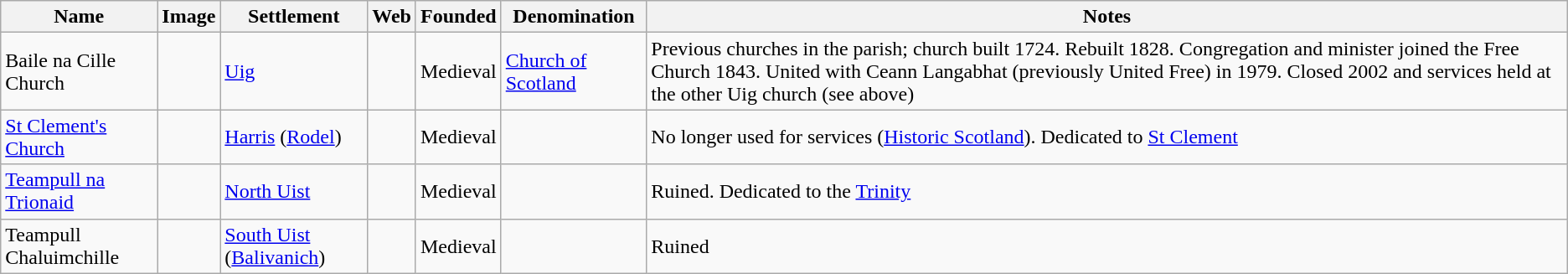<table class="wikitable sortable">
<tr>
<th scope="col">Name</th>
<th>Image</th>
<th>Settlement</th>
<th>Web</th>
<th scope="col">Founded</th>
<th scope="col">Denomination</th>
<th>Notes</th>
</tr>
<tr>
<td>Baile na Cille Church</td>
<td></td>
<td><a href='#'>Uig</a></td>
<td></td>
<td>Medieval</td>
<td><a href='#'>Church of Scotland</a></td>
<td>Previous churches in the parish; church built 1724. Rebuilt 1828. Congregation and minister joined the Free Church 1843. United with Ceann Langabhat (previously United Free) in 1979. Closed 2002 and services held at the other Uig church (see above)</td>
</tr>
<tr>
<td><a href='#'>St Clement's Church</a></td>
<td></td>
<td><a href='#'>Harris</a> (<a href='#'>Rodel</a>)</td>
<td></td>
<td>Medieval</td>
<td></td>
<td>No longer used for services (<a href='#'>Historic Scotland</a>). Dedicated to <a href='#'>St Clement</a></td>
</tr>
<tr>
<td><a href='#'>Teampull na Trionaid</a></td>
<td></td>
<td><a href='#'>North Uist</a></td>
<td></td>
<td>Medieval</td>
<td></td>
<td>Ruined. Dedicated to the <a href='#'>Trinity</a></td>
</tr>
<tr>
<td>Teampull Chaluimchille</td>
<td></td>
<td><a href='#'>South Uist</a> (<a href='#'>Balivanich</a>)</td>
<td></td>
<td>Medieval</td>
<td></td>
<td>Ruined</td>
</tr>
</table>
